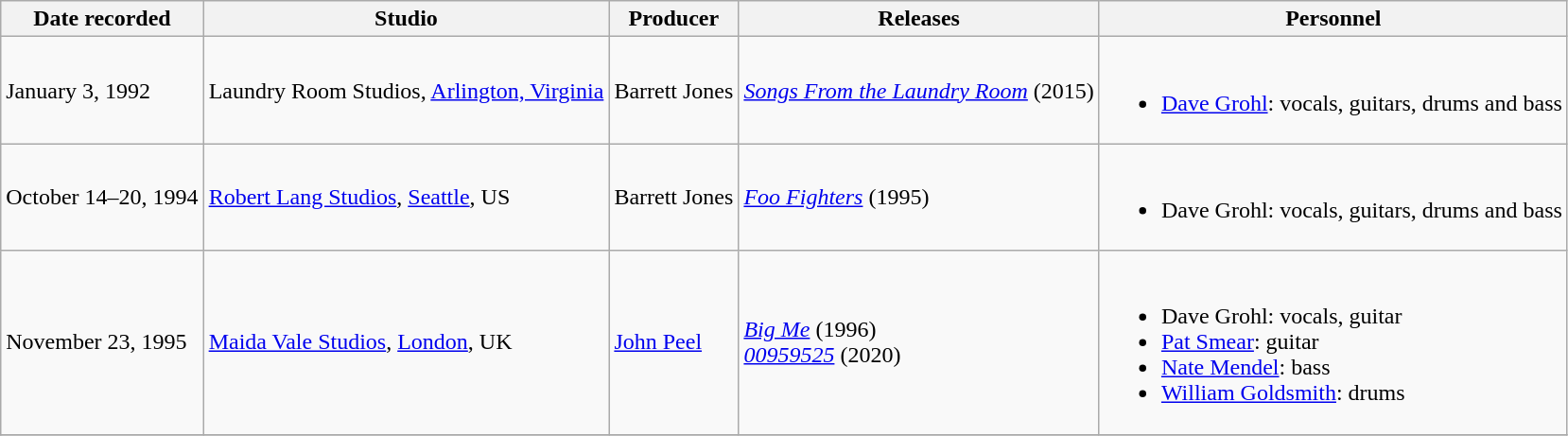<table class="wikitable">
<tr>
<th>Date recorded</th>
<th>Studio</th>
<th>Producer</th>
<th>Releases</th>
<th>Personnel</th>
</tr>
<tr>
<td>January 3, 1992</td>
<td>Laundry Room Studios, <a href='#'>Arlington, Virginia</a></td>
<td>Barrett Jones</td>
<td><em><a href='#'>Songs From the Laundry Room</a></em> (2015)</td>
<td><br><ul><li><a href='#'>Dave Grohl</a>: vocals, guitars, drums and bass</li></ul></td>
</tr>
<tr>
<td>October 14–20, 1994</td>
<td><a href='#'>Robert Lang Studios</a>, <a href='#'>Seattle</a>, US</td>
<td>Barrett Jones</td>
<td><em><a href='#'>Foo Fighters</a></em> (1995)</td>
<td><br><ul><li>Dave Grohl: vocals, guitars, drums and bass</li></ul></td>
</tr>
<tr>
<td>November 23, 1995</td>
<td><a href='#'>Maida Vale Studios</a>, <a href='#'>London</a>, UK</td>
<td><a href='#'>John Peel</a></td>
<td><em><a href='#'>Big Me</a></em> (1996)<br><em><a href='#'>00959525</a></em> (2020)</td>
<td><br><ul><li>Dave Grohl: vocals, guitar</li><li><a href='#'>Pat Smear</a>: guitar</li><li><a href='#'>Nate Mendel</a>: bass</li><li><a href='#'>William Goldsmith</a>: drums</li></ul></td>
</tr>
<tr>
</tr>
</table>
